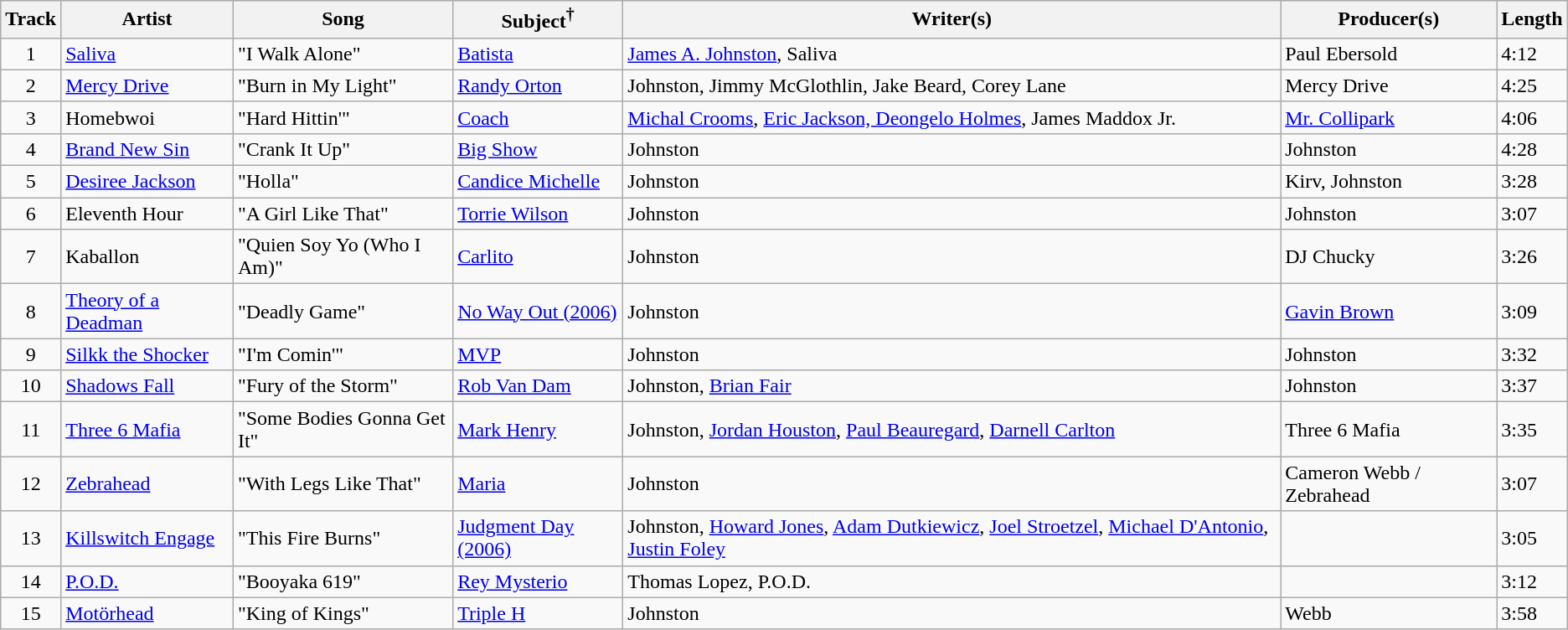<table class="wikitable">
<tr>
<th>Track</th>
<th>Artist</th>
<th>Song</th>
<th>Subject<sup>†</sup></th>
<th>Writer(s)</th>
<th>Producer(s)</th>
<th>Length</th>
</tr>
<tr>
<td align=center>1</td>
<td><a href='#'>Saliva</a></td>
<td>"I Walk Alone"</td>
<td><a href='#'>Batista</a></td>
<td><a href='#'>James A. Johnston</a>, Saliva</td>
<td>Paul Ebersold</td>
<td>4:12</td>
</tr>
<tr>
<td align=center>2</td>
<td><a href='#'>Mercy Drive</a></td>
<td>"Burn in My Light"</td>
<td><a href='#'>Randy Orton</a></td>
<td>Johnston, Jimmy McGlothlin, Jake Beard, Corey Lane</td>
<td>Mercy Drive</td>
<td>4:25</td>
</tr>
<tr>
<td align=center>3</td>
<td>Homebwoi</td>
<td>"Hard Hittin'"</td>
<td><a href='#'>Coach</a></td>
<td><a href='#'>Michal Crooms</a>, <a href='#'>Eric Jackson, Deongelo Holmes</a>, James Maddox Jr.</td>
<td><a href='#'>Mr. Collipark</a></td>
<td>4:06</td>
</tr>
<tr>
<td align=center>4</td>
<td><a href='#'>Brand New Sin</a></td>
<td>"Crank It Up"</td>
<td><a href='#'>Big Show</a></td>
<td>Johnston</td>
<td>Johnston</td>
<td>4:28</td>
</tr>
<tr>
<td align=center>5</td>
<td><a href='#'>Desiree Jackson</a></td>
<td>"Holla"</td>
<td><a href='#'>Candice Michelle</a> </td>
<td>Johnston</td>
<td>Kirv, Johnston</td>
<td>3:28</td>
</tr>
<tr>
<td align=center>6</td>
<td>Eleventh Hour</td>
<td>"A Girl Like That"</td>
<td><a href='#'>Torrie Wilson</a></td>
<td>Johnston</td>
<td>Johnston</td>
<td>3:07</td>
</tr>
<tr>
<td align=center>7</td>
<td>Kaballon</td>
<td>"Quien Soy Yo (Who I Am)"</td>
<td><a href='#'>Carlito</a></td>
<td>Johnston</td>
<td>DJ Chucky</td>
<td>3:26</td>
</tr>
<tr>
<td align=center>8</td>
<td><a href='#'>Theory of a Deadman</a></td>
<td>"Deadly Game"</td>
<td><a href='#'>No Way Out (2006)</a></td>
<td>Johnston</td>
<td><a href='#'>Gavin Brown</a></td>
<td>3:09</td>
</tr>
<tr>
<td align=center>9</td>
<td><a href='#'>Silkk the Shocker</a></td>
<td>"I'm Comin'"</td>
<td><a href='#'>MVP</a></td>
<td>Johnston</td>
<td>Johnston</td>
<td>3:32</td>
</tr>
<tr>
<td align=center>10</td>
<td><a href='#'>Shadows Fall</a></td>
<td>"Fury of the Storm"</td>
<td><a href='#'>Rob Van Dam</a></td>
<td>Johnston, <a href='#'>Brian Fair</a></td>
<td>Johnston</td>
<td>3:37</td>
</tr>
<tr>
<td align=center>11</td>
<td><a href='#'>Three 6 Mafia</a></td>
<td>"Some Bodies Gonna Get It"</td>
<td><a href='#'>Mark Henry</a></td>
<td>Johnston, <a href='#'>Jordan Houston</a>, <a href='#'>Paul Beauregard</a>, <a href='#'>Darnell Carlton</a></td>
<td>Three 6 Mafia</td>
<td>3:35 </td>
</tr>
<tr>
<td align=center>12</td>
<td><a href='#'>Zebrahead</a></td>
<td>"With Legs Like That"</td>
<td><a href='#'>Maria</a></td>
<td>Johnston</td>
<td>Cameron Webb / Zebrahead</td>
<td>3:07</td>
</tr>
<tr>
<td align=center>13</td>
<td><a href='#'>Killswitch Engage</a></td>
<td>"This Fire Burns"</td>
<td><a href='#'>Judgment Day (2006)</a></td>
<td>Johnston, <a href='#'>Howard Jones</a>, <a href='#'>Adam Dutkiewicz</a>, <a href='#'>Joel Stroetzel</a>, <a href='#'>Michael D'Antonio</a>, <a href='#'>Justin Foley</a></td>
<td></td>
<td>3:05</td>
</tr>
<tr>
<td align=center>14</td>
<td><a href='#'>P.O.D.</a></td>
<td>"Booyaka 619"</td>
<td><a href='#'>Rey Mysterio</a></td>
<td>Thomas Lopez, P.O.D.</td>
<td></td>
<td>3:12</td>
</tr>
<tr>
<td align=center>15</td>
<td><a href='#'>Motörhead</a></td>
<td>"King of Kings"</td>
<td><a href='#'>Triple H</a></td>
<td>Johnston</td>
<td>Webb</td>
<td>3:58</td>
</tr>
</table>
